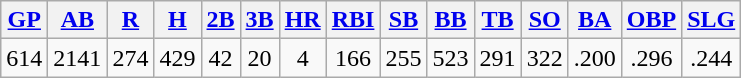<table class="wikitable">
<tr>
<th><a href='#'>GP</a></th>
<th><a href='#'>AB</a></th>
<th><a href='#'>R</a></th>
<th><a href='#'>H</a></th>
<th><a href='#'>2B</a></th>
<th><a href='#'>3B</a></th>
<th><a href='#'>HR</a></th>
<th><a href='#'>RBI</a></th>
<th><a href='#'>SB</a></th>
<th><a href='#'>BB</a></th>
<th><a href='#'>TB</a></th>
<th><a href='#'>SO</a></th>
<th><a href='#'>BA</a></th>
<th><a href='#'>OBP</a></th>
<th><a href='#'>SLG</a></th>
</tr>
<tr align=center>
<td>614</td>
<td>2141</td>
<td>274</td>
<td>429</td>
<td>42</td>
<td>20</td>
<td>4</td>
<td>166</td>
<td>255</td>
<td>523</td>
<td>291</td>
<td>322</td>
<td>.200</td>
<td>.296</td>
<td>.244</td>
</tr>
</table>
